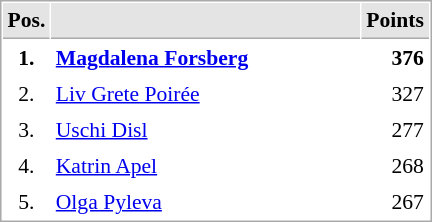<table cellspacing="1" cellpadding="3" style="border:1px solid #AAAAAA;font-size:90%">
<tr bgcolor="#E4E4E4">
<th style="border-bottom:1px solid #AAAAAA" width=10>Pos.</th>
<th style="border-bottom:1px solid #AAAAAA" width=200></th>
<th style="border-bottom:1px solid #AAAAAA" width=20>Points</th>
</tr>
<tr>
<td align="center"><strong>1.</strong></td>
<td> <strong><a href='#'>Magdalena Forsberg</a></strong></td>
<td align="right"><strong>376</strong></td>
</tr>
<tr>
<td align="center">2.</td>
<td> <a href='#'>Liv Grete Poirée</a></td>
<td align="right">327</td>
</tr>
<tr>
<td align="center">3.</td>
<td> <a href='#'>Uschi Disl</a></td>
<td align="right">277</td>
</tr>
<tr>
<td align="center">4.</td>
<td> <a href='#'>Katrin Apel</a></td>
<td align="right">268</td>
</tr>
<tr>
<td align="center">5.</td>
<td> <a href='#'>Olga Pyleva</a></td>
<td align="right">267</td>
</tr>
</table>
